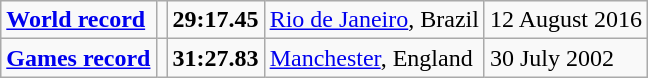<table class="wikitable">
<tr>
<td><a href='#'><strong>World record</strong></a></td>
<td></td>
<td><strong>29:17.45</strong></td>
<td><a href='#'>Rio de Janeiro</a>, Brazil</td>
<td>12 August 2016</td>
</tr>
<tr>
<td><a href='#'><strong>Games record</strong></a></td>
<td></td>
<td><strong>31:27.83</strong></td>
<td><a href='#'>Manchester</a>, England</td>
<td>30 July 2002</td>
</tr>
</table>
